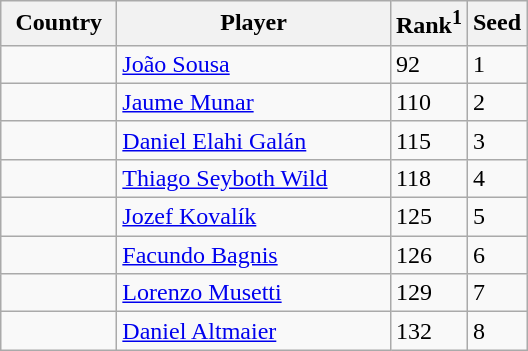<table class="sortable wikitable">
<tr>
<th width="70">Country</th>
<th width="175">Player</th>
<th>Rank<sup>1</sup></th>
<th>Seed</th>
</tr>
<tr>
<td></td>
<td><a href='#'>João Sousa</a></td>
<td>92</td>
<td>1</td>
</tr>
<tr>
<td></td>
<td><a href='#'>Jaume Munar</a></td>
<td>110</td>
<td>2</td>
</tr>
<tr>
<td></td>
<td><a href='#'>Daniel Elahi Galán</a></td>
<td>115</td>
<td>3</td>
</tr>
<tr>
<td></td>
<td><a href='#'>Thiago Seyboth Wild</a></td>
<td>118</td>
<td>4</td>
</tr>
<tr>
<td></td>
<td><a href='#'>Jozef Kovalík</a></td>
<td>125</td>
<td>5</td>
</tr>
<tr>
<td></td>
<td><a href='#'>Facundo Bagnis</a></td>
<td>126</td>
<td>6</td>
</tr>
<tr>
<td></td>
<td><a href='#'>Lorenzo Musetti</a></td>
<td>129</td>
<td>7</td>
</tr>
<tr>
<td></td>
<td><a href='#'>Daniel Altmaier</a></td>
<td>132</td>
<td>8</td>
</tr>
</table>
